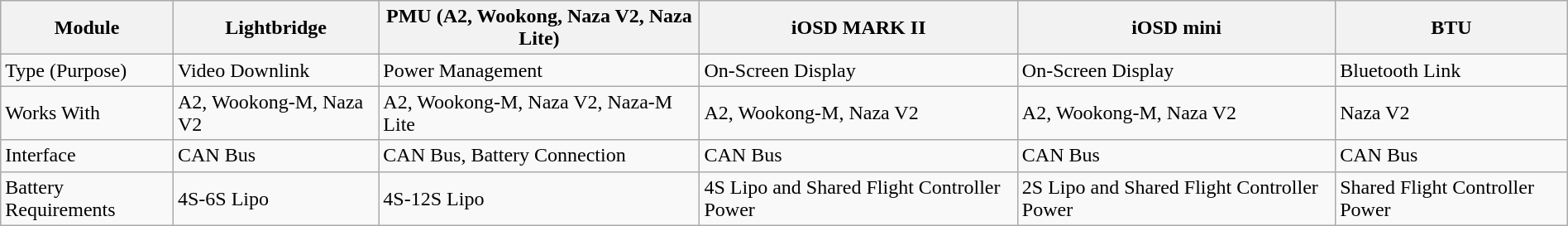<table class="wikitable sortable" style="width: 100%; margin-right: 0;">
<tr>
<th>Module</th>
<th>Lightbridge</th>
<th>PMU (A2, Wookong, Naza V2, Naza Lite)</th>
<th>iOSD MARK II</th>
<th>iOSD mini</th>
<th>BTU</th>
</tr>
<tr>
<td>Type (Purpose)</td>
<td>Video Downlink</td>
<td>Power Management</td>
<td>On-Screen Display</td>
<td>On-Screen Display</td>
<td>Bluetooth Link</td>
</tr>
<tr>
<td>Works With</td>
<td>A2, Wookong-M, Naza V2</td>
<td>A2, Wookong-M, Naza V2, Naza-M Lite</td>
<td>A2, Wookong-M, Naza V2</td>
<td>A2, Wookong-M, Naza V2</td>
<td>Naza V2</td>
</tr>
<tr>
<td>Interface</td>
<td>CAN Bus</td>
<td>CAN Bus, Battery Connection</td>
<td>CAN Bus</td>
<td>CAN Bus</td>
<td>CAN Bus</td>
</tr>
<tr>
<td>Battery Requirements</td>
<td>4S-6S Lipo</td>
<td>4S-12S Lipo</td>
<td>4S Lipo and Shared Flight Controller Power</td>
<td>2S Lipo and Shared Flight Controller Power</td>
<td>Shared Flight Controller Power</td>
</tr>
</table>
